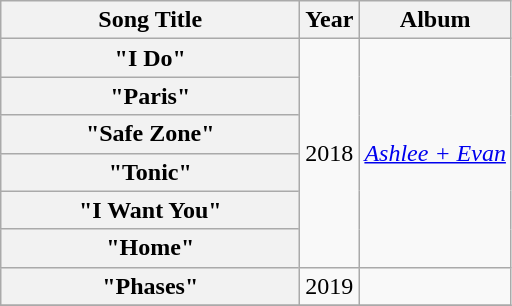<table class="wikitable plainrowheaders" style="text-align:center;">
<tr>
<th scope="col" style="width:12em;">Song Title</th>
<th scope="col">Year</th>
<th scope="col">Album</th>
</tr>
<tr>
<th scope="row">"I Do"</th>
<td rowspan="6">2018</td>
<td rowspan="6"><em><a href='#'>Ashlee + Evan</a></em></td>
</tr>
<tr>
<th scope="row">"Paris"</th>
</tr>
<tr>
<th scope="row">"Safe Zone"</th>
</tr>
<tr>
<th scope="row">"Tonic"</th>
</tr>
<tr>
<th scope="row">"I Want You"</th>
</tr>
<tr>
<th scope="row">"Home"</th>
</tr>
<tr>
<th scope="row">"Phases"</th>
<td>2019</td>
<td></td>
</tr>
<tr>
</tr>
</table>
